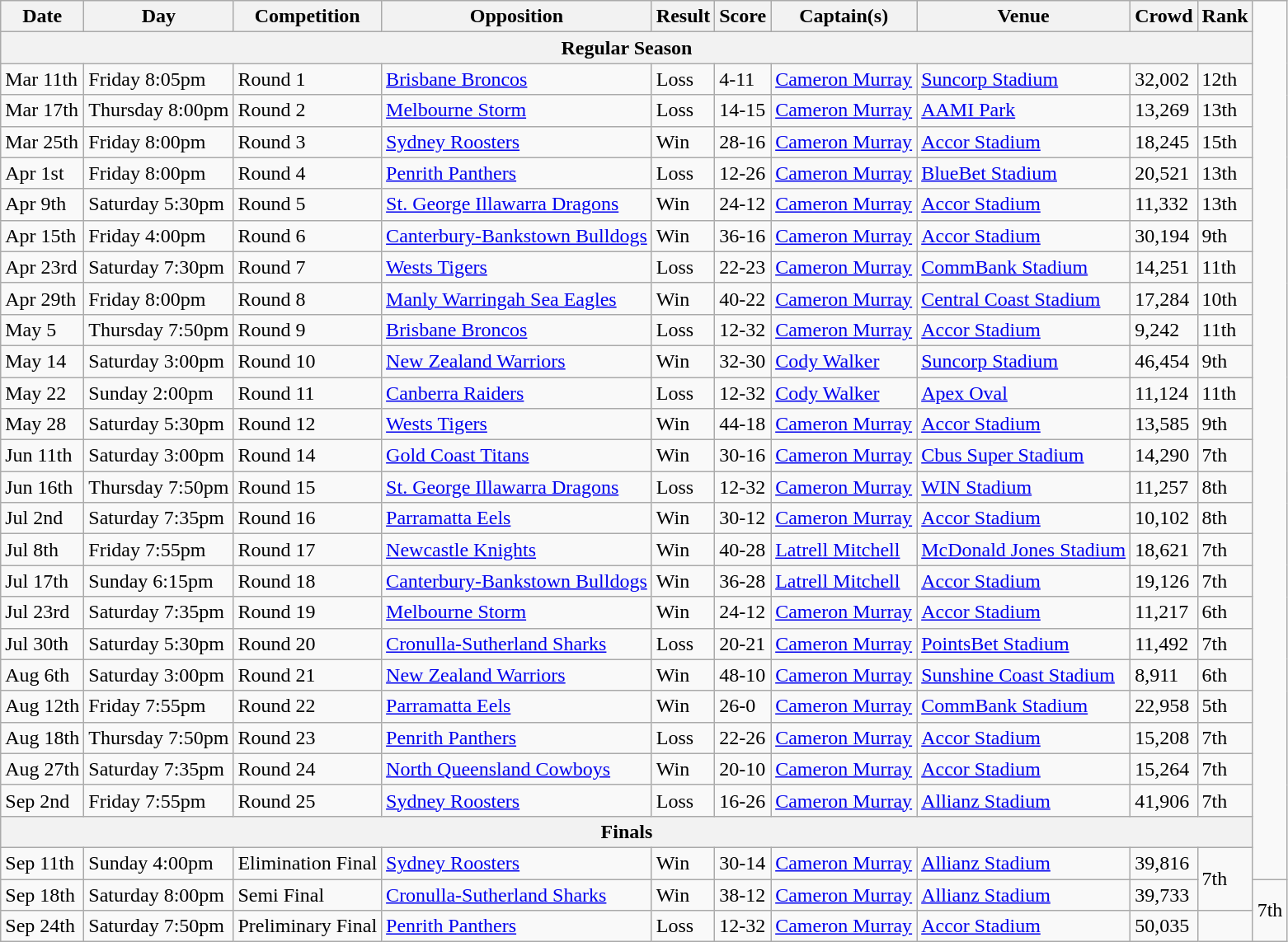<table class="wikitable">
<tr>
<th>Date</th>
<th>Day</th>
<th>Competition</th>
<th>Opposition</th>
<th>Result</th>
<th>Score</th>
<th>Captain(s)</th>
<th>Venue</th>
<th>Crowd</th>
<th>Rank</th>
</tr>
<tr>
<th colspan="10">Regular Season</th>
</tr>
<tr>
<td>Mar 11th</td>
<td>Friday 8:05pm</td>
<td>Round 1</td>
<td> <a href='#'>Brisbane Broncos</a></td>
<td>Loss</td>
<td>4-11</td>
<td><a href='#'>Cameron Murray</a></td>
<td><a href='#'>Suncorp Stadium</a></td>
<td>32,002</td>
<td>12th</td>
</tr>
<tr>
<td>Mar 17th</td>
<td>Thursday 8:00pm</td>
<td>Round 2</td>
<td> <a href='#'>Melbourne Storm</a></td>
<td>Loss</td>
<td>14-15</td>
<td><a href='#'>Cameron Murray</a></td>
<td><a href='#'>AAMI Park</a></td>
<td>13,269</td>
<td>13th</td>
</tr>
<tr>
<td>Mar 25th</td>
<td>Friday 8:00pm</td>
<td>Round 3</td>
<td> <a href='#'>Sydney Roosters</a></td>
<td>Win</td>
<td>28-16</td>
<td><a href='#'>Cameron Murray</a></td>
<td><a href='#'>Accor Stadium</a></td>
<td>18,245</td>
<td>15th</td>
</tr>
<tr>
<td>Apr 1st</td>
<td>Friday 8:00pm</td>
<td>Round 4</td>
<td> <a href='#'>Penrith Panthers</a></td>
<td>Loss</td>
<td>12-26</td>
<td><a href='#'>Cameron Murray</a></td>
<td><a href='#'>BlueBet Stadium</a></td>
<td>20,521</td>
<td>13th</td>
</tr>
<tr>
<td>Apr 9th</td>
<td>Saturday 5:30pm</td>
<td>Round 5</td>
<td> <a href='#'>St. George Illawarra Dragons</a></td>
<td>Win</td>
<td>24-12</td>
<td><a href='#'>Cameron Murray</a></td>
<td><a href='#'>Accor Stadium</a></td>
<td>11,332</td>
<td>13th</td>
</tr>
<tr>
<td>Apr 15th</td>
<td>Friday 4:00pm</td>
<td>Round 6</td>
<td> <a href='#'>Canterbury-Bankstown Bulldogs</a></td>
<td>Win</td>
<td>36-16</td>
<td><a href='#'>Cameron Murray</a></td>
<td><a href='#'>Accor Stadium</a></td>
<td>30,194</td>
<td>9th</td>
</tr>
<tr>
<td>Apr 23rd</td>
<td>Saturday 7:30pm</td>
<td>Round 7</td>
<td> <a href='#'>Wests Tigers</a></td>
<td>Loss</td>
<td>22-23</td>
<td><a href='#'>Cameron Murray</a></td>
<td><a href='#'>CommBank Stadium</a></td>
<td>14,251</td>
<td>11th</td>
</tr>
<tr>
<td>Apr 29th</td>
<td>Friday 8:00pm</td>
<td>Round 8</td>
<td> <a href='#'>Manly Warringah Sea Eagles</a></td>
<td>Win</td>
<td>40-22</td>
<td><a href='#'>Cameron Murray</a></td>
<td><a href='#'>Central Coast Stadium</a></td>
<td>17,284</td>
<td>10th</td>
</tr>
<tr>
<td>May 5</td>
<td>Thursday 7:50pm</td>
<td>Round 9</td>
<td> <a href='#'>Brisbane Broncos</a></td>
<td>Loss</td>
<td>12-32</td>
<td><a href='#'>Cameron Murray</a></td>
<td><a href='#'>Accor Stadium</a></td>
<td>9,242</td>
<td>11th</td>
</tr>
<tr>
<td>May 14</td>
<td>Saturday 3:00pm</td>
<td>Round 10</td>
<td> <a href='#'>New Zealand Warriors</a></td>
<td>Win</td>
<td>32-30</td>
<td><a href='#'>Cody Walker</a></td>
<td><a href='#'>Suncorp Stadium</a></td>
<td>46,454</td>
<td>9th</td>
</tr>
<tr>
<td>May 22</td>
<td>Sunday 2:00pm</td>
<td>Round 11</td>
<td> <a href='#'>Canberra Raiders</a></td>
<td>Loss</td>
<td>12-32</td>
<td><a href='#'>Cody Walker</a></td>
<td><a href='#'>Apex Oval</a></td>
<td>11,124</td>
<td>11th</td>
</tr>
<tr>
<td>May 28</td>
<td>Saturday 5:30pm</td>
<td>Round 12</td>
<td> <a href='#'>Wests Tigers</a></td>
<td>Win</td>
<td>44-18</td>
<td><a href='#'>Cameron Murray</a></td>
<td><a href='#'>Accor Stadium</a></td>
<td>13,585</td>
<td>9th</td>
</tr>
<tr>
<td>Jun 11th</td>
<td>Saturday 3:00pm</td>
<td>Round 14</td>
<td> <a href='#'>Gold Coast Titans</a></td>
<td>Win</td>
<td>30-16</td>
<td><a href='#'>Cameron Murray</a></td>
<td><a href='#'>Cbus Super Stadium</a></td>
<td>14,290</td>
<td>7th</td>
</tr>
<tr>
<td>Jun 16th</td>
<td>Thursday 7:50pm</td>
<td>Round 15</td>
<td> <a href='#'>St. George Illawarra Dragons</a></td>
<td>Loss</td>
<td>12-32</td>
<td><a href='#'>Cameron Murray</a></td>
<td><a href='#'>WIN Stadium</a></td>
<td>11,257</td>
<td>8th</td>
</tr>
<tr>
<td>Jul 2nd</td>
<td>Saturday 7:35pm</td>
<td>Round 16</td>
<td> <a href='#'>Parramatta Eels</a></td>
<td>Win</td>
<td>30-12</td>
<td><a href='#'>Cameron Murray</a></td>
<td><a href='#'>Accor Stadium</a></td>
<td>10,102</td>
<td>8th</td>
</tr>
<tr>
<td>Jul 8th</td>
<td>Friday 7:55pm</td>
<td>Round 17</td>
<td> <a href='#'>Newcastle Knights</a></td>
<td>Win</td>
<td>40-28</td>
<td><a href='#'>Latrell Mitchell</a></td>
<td><a href='#'>McDonald Jones Stadium</a></td>
<td>18,621</td>
<td>7th</td>
</tr>
<tr>
<td>Jul 17th</td>
<td>Sunday 6:15pm</td>
<td>Round 18</td>
<td> <a href='#'>Canterbury-Bankstown Bulldogs</a></td>
<td>Win</td>
<td>36-28</td>
<td><a href='#'>Latrell Mitchell</a></td>
<td><a href='#'>Accor Stadium</a></td>
<td>19,126</td>
<td>7th</td>
</tr>
<tr>
<td>Jul 23rd</td>
<td>Saturday 7:35pm</td>
<td>Round 19</td>
<td> <a href='#'>Melbourne Storm</a></td>
<td>Win</td>
<td>24-12</td>
<td><a href='#'>Cameron Murray</a></td>
<td><a href='#'>Accor Stadium</a></td>
<td>11,217</td>
<td>6th</td>
</tr>
<tr>
<td>Jul 30th</td>
<td>Saturday 5:30pm</td>
<td>Round 20</td>
<td> <a href='#'>Cronulla-Sutherland Sharks</a></td>
<td>Loss</td>
<td>20-21</td>
<td><a href='#'>Cameron Murray</a></td>
<td><a href='#'>PointsBet Stadium</a></td>
<td>11,492</td>
<td>7th</td>
</tr>
<tr>
<td>Aug 6th</td>
<td>Saturday 3:00pm</td>
<td>Round 21</td>
<td> <a href='#'>New Zealand Warriors</a></td>
<td>Win</td>
<td>48-10</td>
<td><a href='#'>Cameron Murray</a></td>
<td><a href='#'>Sunshine Coast Stadium</a></td>
<td>8,911</td>
<td>6th</td>
</tr>
<tr>
<td>Aug 12th</td>
<td>Friday 7:55pm</td>
<td>Round 22</td>
<td> <a href='#'>Parramatta Eels</a></td>
<td>Win</td>
<td>26-0</td>
<td><a href='#'>Cameron Murray</a></td>
<td><a href='#'>CommBank Stadium</a></td>
<td>22,958</td>
<td>5th</td>
</tr>
<tr>
<td>Aug 18th</td>
<td>Thursday 7:50pm</td>
<td>Round 23</td>
<td> <a href='#'>Penrith Panthers</a></td>
<td>Loss</td>
<td>22-26</td>
<td><a href='#'>Cameron Murray</a></td>
<td><a href='#'>Accor Stadium</a></td>
<td>15,208</td>
<td>7th</td>
</tr>
<tr>
<td>Aug 27th</td>
<td>Saturday 7:35pm</td>
<td>Round 24</td>
<td> <a href='#'>North Queensland Cowboys</a></td>
<td>Win</td>
<td>20-10</td>
<td><a href='#'>Cameron Murray</a></td>
<td><a href='#'>Accor Stadium</a></td>
<td>15,264</td>
<td>7th</td>
</tr>
<tr>
<td>Sep 2nd</td>
<td>Friday 7:55pm</td>
<td>Round 25</td>
<td> <a href='#'>Sydney Roosters</a></td>
<td>Loss</td>
<td>16-26</td>
<td><a href='#'>Cameron Murray</a></td>
<td><a href='#'>Allianz Stadium</a></td>
<td>41,906</td>
<td>7th</td>
</tr>
<tr>
<th colspan="10">Finals</th>
</tr>
<tr>
<td>Sep 11th</td>
<td>Sunday 4:00pm</td>
<td>Elimination Final</td>
<td> <a href='#'>Sydney Roosters</a></td>
<td>Win</td>
<td>30-14</td>
<td><a href='#'>Cameron Murray</a></td>
<td><a href='#'>Allianz Stadium</a></td>
<td>39,816</td>
<td rowspan="2">7th</td>
</tr>
<tr>
<td>Sep 18th</td>
<td>Saturday 8:00pm</td>
<td>Semi Final</td>
<td> <a href='#'>Cronulla-Sutherland Sharks</a></td>
<td>Win</td>
<td>38-12</td>
<td><a href='#'>Cameron Murray</a></td>
<td><a href='#'>Allianz Stadium</a></td>
<td>39,733</td>
<td rowspan="2">7th</td>
</tr>
<tr>
<td>Sep 24th</td>
<td>Saturday 7:50pm</td>
<td>Preliminary Final</td>
<td> <a href='#'>Penrith Panthers</a></td>
<td>Loss</td>
<td>12-32</td>
<td><a href='#'>Cameron Murray</a></td>
<td><a href='#'>Accor Stadium</a></td>
<td>50,035</td>
</tr>
</table>
